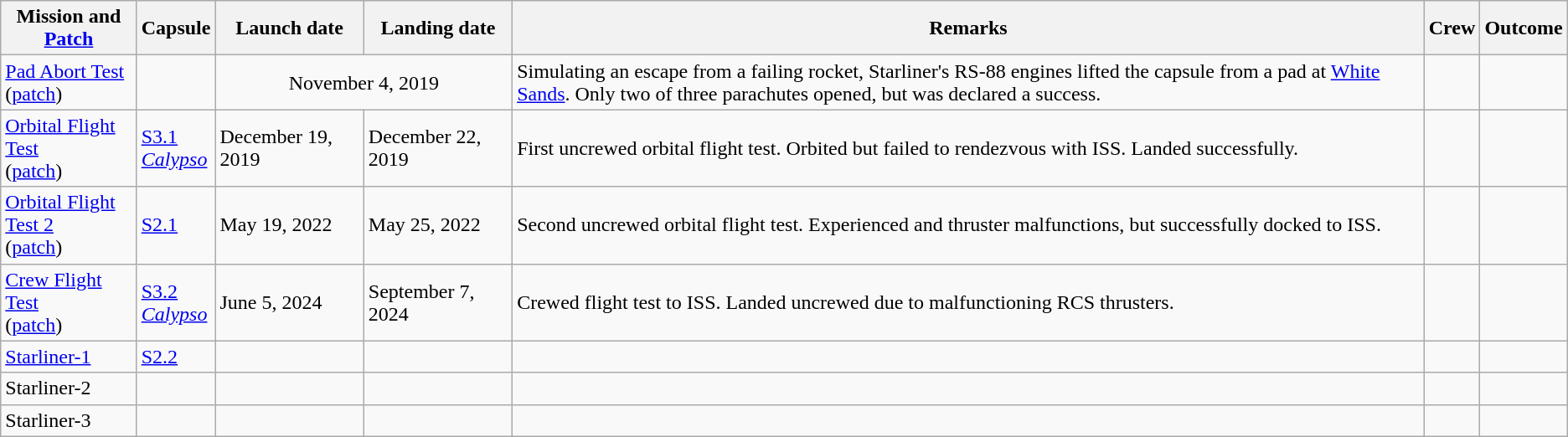<table class="wikitable sticky-header">
<tr>
<th>Mission and <a href='#'>Patch</a></th>
<th>Capsule</th>
<th>Launch date</th>
<th>Landing date</th>
<th>Remarks</th>
<th>Crew</th>
<th>Outcome</th>
</tr>
<tr>
<td><a href='#'>Pad Abort Test</a><br>(<a href='#'>patch</a>)</td>
<td></td>
<td colspan="2" style="text-align:center">November 4, 2019</td>
<td>Simulating an escape from a failing rocket, Starliner's RS-88 engines lifted the capsule from a pad at <a href='#'>White Sands</a>. Only two of three parachutes opened, but was declared a success.</td>
<td></td>
<td></td>
</tr>
<tr>
<td><a href='#'>Orbital Flight Test</a><br>(<a href='#'>patch</a>)</td>
<td><a href='#'>S3.1<br><em>Calypso</em></a></td>
<td>December 19, 2019</td>
<td>December 22, 2019</td>
<td>First uncrewed orbital flight test. Orbited but failed to rendezvous with ISS. Landed successfully.</td>
<td></td>
<td></td>
</tr>
<tr>
<td><a href='#'>Orbital Flight Test 2</a><br>(<a href='#'>patch</a>)</td>
<td><a href='#'>S2.1</a></td>
<td>May 19, 2022</td>
<td>May 25, 2022</td>
<td>Second uncrewed orbital flight test. Experienced  and  thruster malfunctions, but successfully docked to ISS.</td>
<td></td>
<td></td>
</tr>
<tr>
<td><a href='#'>Crew Flight Test</a><br>(<a href='#'>patch</a>)</td>
<td><a href='#'>S3.2<br><em>Calypso</em></a></td>
<td>June 5, 2024</td>
<td>September 7, 2024</td>
<td>Crewed flight test to ISS. Landed uncrewed due to malfunctioning RCS thrusters.</td>
<td></td>
<td></td>
</tr>
<tr>
<td><a href='#'>Starliner-1</a></td>
<td><a href='#'>S2.2</a></td>
<td></td>
<td></td>
<td></td>
<td></td>
<td></td>
</tr>
<tr>
<td>Starliner-2</td>
<td></td>
<td></td>
<td></td>
<td></td>
<td></td>
<td></td>
</tr>
<tr>
<td>Starliner-3</td>
<td></td>
<td></td>
<td></td>
<td></td>
<td></td>
<td></td>
</tr>
</table>
